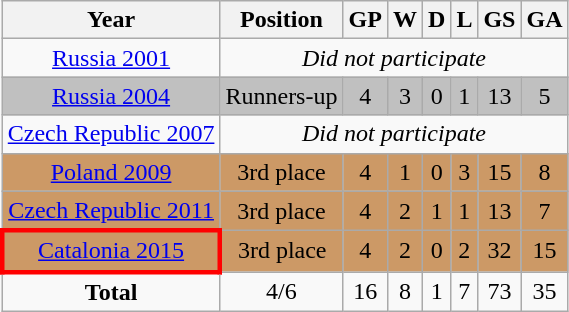<table class="wikitable" style="text-align: center;">
<tr>
<th>Year</th>
<th>Position</th>
<th>GP</th>
<th>W</th>
<th>D</th>
<th>L</th>
<th>GS</th>
<th>GA</th>
</tr>
<tr>
<td><a href='#'>Russia 2001</a></td>
<td colspan="7"><em>Did not participate</em></td>
</tr>
<tr bgcolor=silver>
<td><a href='#'>Russia 2004</a></td>
<td>Runners-up</td>
<td>4</td>
<td>3</td>
<td>0</td>
<td>1</td>
<td>13</td>
<td>5</td>
</tr>
<tr>
<td><a href='#'>Czech Republic 2007</a></td>
<td colspan="7"><em>Did not participate</em></td>
</tr>
<tr bgcolor="#cc9966">
<td><a href='#'>Poland 2009</a></td>
<td>3rd place</td>
<td>4</td>
<td>1</td>
<td>0</td>
<td>3</td>
<td>15</td>
<td>8</td>
</tr>
<tr bgcolor="#cc9966">
<td><a href='#'>Czech Republic 2011</a></td>
<td>3rd place</td>
<td>4</td>
<td>2</td>
<td>1</td>
<td>1</td>
<td>13</td>
<td>7</td>
</tr>
<tr bgcolor="#cc9966">
<td style="border: 3px solid red"><a href='#'>Catalonia 2015</a></td>
<td>3rd place</td>
<td>4</td>
<td>2</td>
<td>0</td>
<td>2</td>
<td>32</td>
<td>15</td>
</tr>
<tr>
<td><strong>Total</strong></td>
<td>4/6</td>
<td>16</td>
<td>8</td>
<td>1</td>
<td>7</td>
<td>73</td>
<td>35</td>
</tr>
</table>
